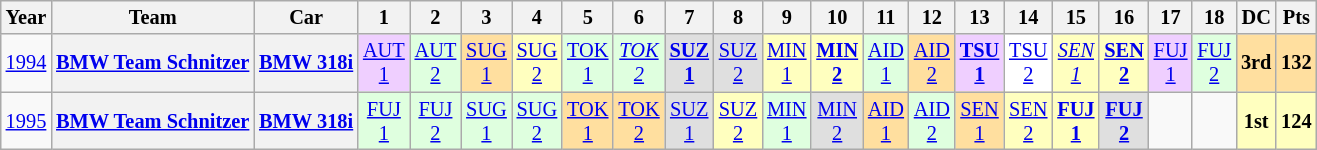<table class="wikitable" style="text-align:center; font-size:85%">
<tr>
<th>Year</th>
<th>Team</th>
<th>Car</th>
<th>1</th>
<th>2</th>
<th>3</th>
<th>4</th>
<th>5</th>
<th>6</th>
<th>7</th>
<th>8</th>
<th>9</th>
<th>10</th>
<th>11</th>
<th>12</th>
<th>13</th>
<th>14</th>
<th>15</th>
<th>16</th>
<th>17</th>
<th>18</th>
<th>DC</th>
<th>Pts</th>
</tr>
<tr>
<td><a href='#'>1994</a></td>
<th nowrap><a href='#'>BMW Team Schnitzer</a></th>
<th nowrap><a href='#'>BMW 318i</a></th>
<td style="background:#EFCFFF;"><a href='#'>AUT<br>1</a><br></td>
<td style="background:#DFFFDF;"><a href='#'>AUT<br>2</a><br></td>
<td style="background:#FFDF9F;"><a href='#'>SUG<br>1</a><br></td>
<td style="background:#FFFFBF;"><a href='#'>SUG<br>2</a><br></td>
<td style="background:#DFFFDF;"><a href='#'>TOK<br>1</a><br></td>
<td style="background:#DFFFDF;"><em><a href='#'>TOK<br>2</a></em><br></td>
<td style="background:#DFDFDF;"><strong><a href='#'>SUZ<br>1</a></strong><br></td>
<td style="background:#DFDFDF;"><a href='#'>SUZ<br>2</a><br></td>
<td style="background:#FFFFBF;"><a href='#'>MIN<br>1</a><br></td>
<td style="background:#FFFFBF;"><strong><a href='#'>MIN<br>2</a></strong><br></td>
<td style="background:#DFFFDF;"><a href='#'>AID<br>1</a><br></td>
<td style="background:#FFDF9F;"><a href='#'>AID<br>2</a><br></td>
<td style="background:#EFCFFF;"><strong><a href='#'>TSU<br>1</a></strong><br></td>
<td style="background:#FFFFFF;"><a href='#'>TSU<br>2</a><br></td>
<td style="background:#FFFFBF;"><em><a href='#'>SEN<br>1</a></em><br></td>
<td style="background:#FFFFBF;"><strong><a href='#'>SEN<br>2</a></strong><br></td>
<td style="background:#EFCFFF;"><a href='#'>FUJ<br>1</a><br></td>
<td style="background:#DFFFDF;"><a href='#'>FUJ<br>2</a><br></td>
<td style="background:#FFDF9F;"><strong>3rd</strong></td>
<td style="background:#FFDF9F;"><strong>132</strong></td>
</tr>
<tr>
<td><a href='#'>1995</a></td>
<th nowrap><a href='#'>BMW Team Schnitzer</a></th>
<th nowrap><a href='#'>BMW 318i</a></th>
<td style="background:#DFFFDF;"><a href='#'>FUJ<br>1</a><br></td>
<td style="background:#DFFFDF;"><a href='#'>FUJ<br>2</a><br></td>
<td style="background:#DFFFDF;"><a href='#'>SUG<br>1</a><br></td>
<td style="background:#DFFFDF;"><a href='#'>SUG<br>2</a><br></td>
<td style="background:#FFDF9F;"><a href='#'>TOK<br>1</a><br></td>
<td style="background:#FFDF9F;"><a href='#'>TOK<br>2</a><br></td>
<td style="background:#DFDFDF;"><a href='#'>SUZ<br>1</a><br></td>
<td style="background:#FFFFBF;"><a href='#'>SUZ<br>2</a><br></td>
<td style="background:#DFFFDF;"><a href='#'>MIN<br>1</a><br></td>
<td style="background:#DFDFDF;"><a href='#'>MIN<br>2</a><br></td>
<td style="background:#FFDF9F;"><a href='#'>AID<br>1</a><br></td>
<td style="background:#DFFFDF;"><a href='#'>AID<br>2</a><br></td>
<td style="background:#FFDF9F;"><a href='#'>SEN<br>1</a><br></td>
<td style="background:#FFFFBF;"><a href='#'>SEN<br>2</a><br></td>
<td style="background:#FFFFBF;"><strong><a href='#'>FUJ<br>1</a></strong><br></td>
<td style="background:#DFDFDF;"><strong><a href='#'>FUJ<br>2</a></strong><br></td>
<td></td>
<td></td>
<td style="background:#FFFFBF;"><strong>1st</strong></td>
<td style="background:#FFFFBF;"><strong>124</strong></td>
</tr>
</table>
